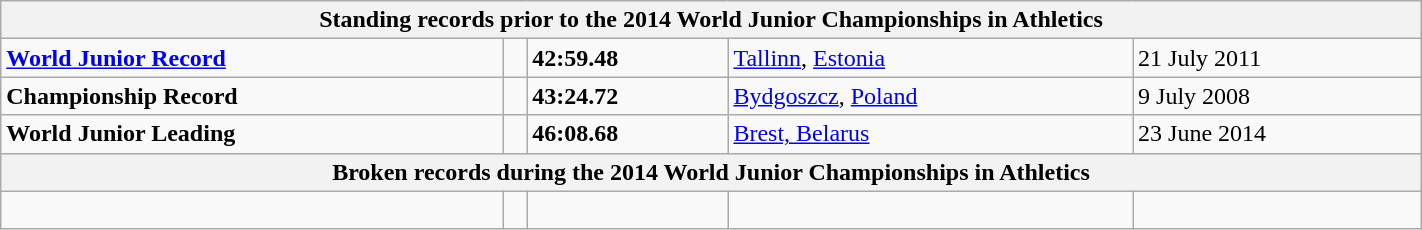<table class="wikitable" width=75%>
<tr>
<th colspan="5">Standing records prior to the 2014 World Junior Championships in Athletics</th>
</tr>
<tr>
<td><strong><a href='#'>World Junior Record</a></strong></td>
<td></td>
<td><strong>42:59.48</strong></td>
<td><a href='#'>Tallinn</a>, <a href='#'>Estonia</a></td>
<td>21 July 2011</td>
</tr>
<tr>
<td><strong>Championship Record</strong></td>
<td></td>
<td><strong>43:24.72</strong></td>
<td><a href='#'>Bydgoszcz</a>, <a href='#'>Poland</a></td>
<td>9 July 2008</td>
</tr>
<tr>
<td><strong>World Junior Leading</strong></td>
<td></td>
<td><strong>46:08.68</strong></td>
<td><a href='#'>Brest, Belarus</a></td>
<td>23 June 2014</td>
</tr>
<tr>
<th colspan="5">Broken records during the 2014 World Junior Championships in Athletics</th>
</tr>
<tr>
<td> </td>
<td></td>
<td></td>
<td></td>
<td></td>
</tr>
</table>
